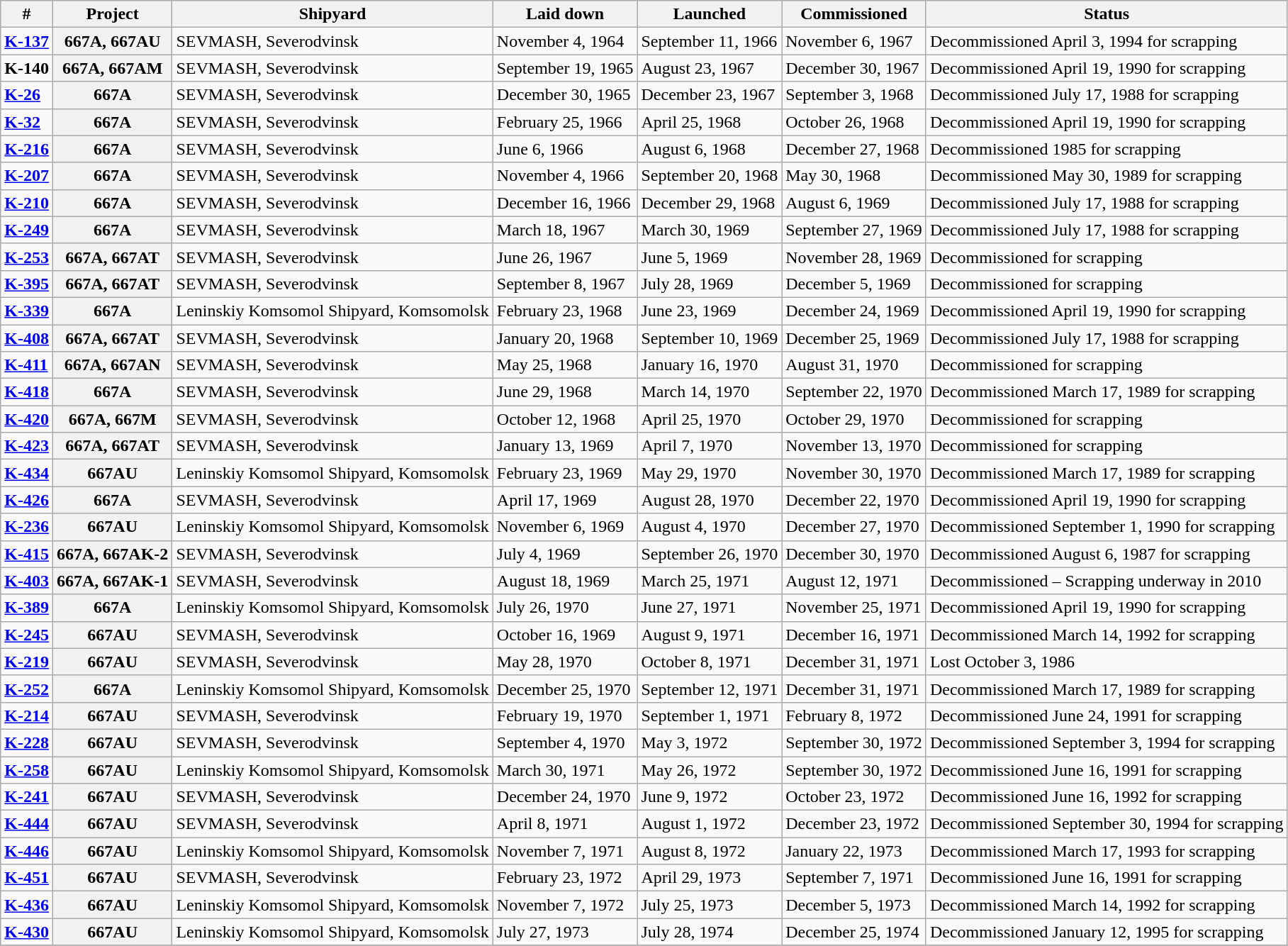<table class="wikitable">
<tr>
<th>#</th>
<th>Project</th>
<th>Shipyard</th>
<th>Laid down</th>
<th>Launched</th>
<th>Commissioned</th>
<th>Status</th>
</tr>
<tr>
<td><strong><a href='#'>K-137</a></strong></td>
<th>667A, 667AU</th>
<td>SEVMASH, Severodvinsk</td>
<td>November 4, 1964</td>
<td>September 11, 1966</td>
<td>November 6, 1967</td>
<td>Decommissioned April 3, 1994 for scrapping</td>
</tr>
<tr>
<td><strong>K-140</strong></td>
<th>667A, 667AM</th>
<td>SEVMASH, Severodvinsk</td>
<td>September 19, 1965</td>
<td>August 23, 1967</td>
<td>December 30, 1967</td>
<td>Decommissioned April 19, 1990 for scrapping</td>
</tr>
<tr>
<td><strong><a href='#'>K-26</a></strong></td>
<th>667A</th>
<td>SEVMASH, Severodvinsk</td>
<td>December 30, 1965</td>
<td>December 23, 1967</td>
<td>September 3, 1968</td>
<td>Decommissioned July 17, 1988 for scrapping</td>
</tr>
<tr>
<td><strong><a href='#'>K-32</a></strong></td>
<th>667A</th>
<td>SEVMASH, Severodvinsk</td>
<td>February 25, 1966</td>
<td>April 25, 1968</td>
<td>October 26, 1968</td>
<td>Decommissioned April 19, 1990 for scrapping</td>
</tr>
<tr>
<td><strong><a href='#'>K-216</a></strong></td>
<th>667A</th>
<td>SEVMASH, Severodvinsk</td>
<td>June 6, 1966</td>
<td>August 6, 1968</td>
<td>December 27, 1968</td>
<td>Decommissioned 1985 for scrapping</td>
</tr>
<tr>
<td><strong><a href='#'>K-207</a></strong></td>
<th>667A</th>
<td>SEVMASH, Severodvinsk</td>
<td>November 4, 1966</td>
<td>September 20, 1968</td>
<td>May 30, 1968</td>
<td>Decommissioned May 30, 1989 for scrapping</td>
</tr>
<tr>
<td><strong><a href='#'>K-210</a></strong></td>
<th>667A</th>
<td>SEVMASH, Severodvinsk</td>
<td>December 16, 1966</td>
<td>December 29, 1968</td>
<td>August 6, 1969</td>
<td>Decommissioned July 17, 1988 for scrapping</td>
</tr>
<tr>
<td><strong><a href='#'>K-249</a></strong></td>
<th>667A</th>
<td>SEVMASH, Severodvinsk</td>
<td>March 18, 1967</td>
<td>March 30, 1969</td>
<td>September 27, 1969</td>
<td>Decommissioned July 17, 1988 for scrapping</td>
</tr>
<tr>
<td><strong><a href='#'>K-253</a></strong></td>
<th>667A, 667AT</th>
<td>SEVMASH, Severodvinsk</td>
<td>June 26, 1967</td>
<td>June 5, 1969</td>
<td>November 28, 1969</td>
<td>Decommissioned for scrapping</td>
</tr>
<tr>
<td><strong><a href='#'>K-395</a></strong></td>
<th>667A, 667AT</th>
<td>SEVMASH, Severodvinsk</td>
<td>September 8, 1967</td>
<td>July 28, 1969</td>
<td>December 5, 1969</td>
<td>Decommissioned for scrapping</td>
</tr>
<tr>
<td><strong><a href='#'>K-339</a></strong></td>
<th>667A</th>
<td>Leninskiy Komsomol Shipyard, Komsomolsk</td>
<td>February 23, 1968</td>
<td>June 23, 1969</td>
<td>December 24, 1969</td>
<td>Decommissioned April 19, 1990 for scrapping</td>
</tr>
<tr>
<td><strong><a href='#'>K-408</a></strong></td>
<th>667A, 667AT</th>
<td>SEVMASH, Severodvinsk</td>
<td>January 20, 1968</td>
<td>September 10, 1969</td>
<td>December 25, 1969</td>
<td>Decommissioned July 17, 1988 for scrapping</td>
</tr>
<tr>
<td><strong><a href='#'>K-411</a></strong></td>
<th>667A, 667AN</th>
<td>SEVMASH, Severodvinsk</td>
<td>May 25, 1968</td>
<td>January 16, 1970</td>
<td>August 31, 1970</td>
<td>Decommissioned for scrapping</td>
</tr>
<tr>
<td><strong><a href='#'>K-418</a></strong></td>
<th>667A</th>
<td>SEVMASH, Severodvinsk</td>
<td>June 29, 1968</td>
<td>March 14, 1970</td>
<td>September 22, 1970</td>
<td>Decommissioned March 17, 1989 for scrapping</td>
</tr>
<tr>
<td><strong><a href='#'>K-420</a></strong></td>
<th>667A, 667M</th>
<td>SEVMASH, Severodvinsk</td>
<td>October 12, 1968</td>
<td>April 25, 1970</td>
<td>October 29, 1970</td>
<td>Decommissioned for scrapping</td>
</tr>
<tr>
<td><strong><a href='#'>K-423</a></strong></td>
<th>667A, 667AT</th>
<td>SEVMASH, Severodvinsk</td>
<td>January 13, 1969</td>
<td>April 7, 1970</td>
<td>November 13, 1970</td>
<td>Decommissioned for scrapping</td>
</tr>
<tr>
<td><strong><a href='#'>K-434</a></strong></td>
<th>667AU</th>
<td>Leninskiy Komsomol Shipyard, Komsomolsk</td>
<td>February 23, 1969</td>
<td>May 29, 1970</td>
<td>November 30, 1970</td>
<td>Decommissioned March 17, 1989 for scrapping</td>
</tr>
<tr>
<td><strong><a href='#'>K-426</a></strong></td>
<th>667A</th>
<td>SEVMASH, Severodvinsk</td>
<td>April 17, 1969</td>
<td>August 28, 1970</td>
<td>December 22, 1970</td>
<td>Decommissioned April 19, 1990 for scrapping</td>
</tr>
<tr>
<td><strong><a href='#'>K-236</a></strong></td>
<th>667AU</th>
<td>Leninskiy Komsomol Shipyard, Komsomolsk</td>
<td>November 6, 1969</td>
<td>August 4, 1970</td>
<td>December 27, 1970</td>
<td>Decommissioned September 1, 1990 for scrapping</td>
</tr>
<tr>
<td><strong><a href='#'>K-415</a></strong></td>
<th>667A, 667AK-2</th>
<td>SEVMASH, Severodvinsk</td>
<td>July 4, 1969</td>
<td>September 26, 1970</td>
<td>December 30, 1970</td>
<td>Decommissioned August 6, 1987 for scrapping</td>
</tr>
<tr>
<td><strong><a href='#'>K-403</a></strong></td>
<th>667A, 667AK-1</th>
<td>SEVMASH, Severodvinsk</td>
<td>August 18, 1969</td>
<td>March 25, 1971</td>
<td>August 12, 1971</td>
<td>Decommissioned – Scrapping underway in 2010 </td>
</tr>
<tr>
<td><strong><a href='#'>K-389</a></strong></td>
<th>667A</th>
<td>Leninskiy Komsomol Shipyard, Komsomolsk</td>
<td>July 26, 1970</td>
<td>June 27, 1971</td>
<td>November 25, 1971</td>
<td>Decommissioned April 19, 1990 for scrapping </td>
</tr>
<tr>
<td><strong><a href='#'>K-245</a></strong></td>
<th>667AU</th>
<td>SEVMASH, Severodvinsk</td>
<td>October 16, 1969</td>
<td>August 9, 1971</td>
<td>December 16, 1971</td>
<td>Decommissioned March 14, 1992 for scrapping</td>
</tr>
<tr>
<td><strong><a href='#'>K-219</a></strong></td>
<th>667AU</th>
<td>SEVMASH, Severodvinsk</td>
<td>May 28, 1970</td>
<td>October 8, 1971</td>
<td>December 31, 1971</td>
<td>Lost October 3, 1986</td>
</tr>
<tr>
<td><strong><a href='#'>K-252</a></strong></td>
<th>667A</th>
<td>Leninskiy Komsomol Shipyard, Komsomolsk</td>
<td>December 25, 1970</td>
<td>September 12, 1971</td>
<td>December 31, 1971</td>
<td>Decommissioned March 17, 1989 for scrapping </td>
</tr>
<tr>
<td><strong><a href='#'>K-214</a></strong></td>
<th>667AU</th>
<td>SEVMASH, Severodvinsk</td>
<td>February 19, 1970</td>
<td>September 1, 1971</td>
<td>February 8, 1972</td>
<td>Decommissioned June 24, 1991 for scrapping </td>
</tr>
<tr>
<td><strong><a href='#'>K-228</a></strong></td>
<th>667AU</th>
<td>SEVMASH, Severodvinsk</td>
<td>September 4, 1970</td>
<td>May 3, 1972</td>
<td>September 30, 1972</td>
<td>Decommissioned September 3, 1994 for scrapping </td>
</tr>
<tr>
<td><strong><a href='#'>K-258</a></strong></td>
<th>667AU</th>
<td>Leninskiy Komsomol Shipyard, Komsomolsk</td>
<td>March 30, 1971</td>
<td>May 26, 1972</td>
<td>September 30, 1972</td>
<td>Decommissioned June 16, 1991 for scrapping </td>
</tr>
<tr>
<td><strong><a href='#'>K-241</a></strong></td>
<th>667AU</th>
<td>SEVMASH, Severodvinsk</td>
<td>December 24, 1970</td>
<td>June 9, 1972</td>
<td>October 23, 1972</td>
<td>Decommissioned June 16, 1992 for scrapping </td>
</tr>
<tr>
<td><strong><a href='#'>K-444</a></strong></td>
<th>667AU</th>
<td>SEVMASH, Severodvinsk</td>
<td>April 8, 1971</td>
<td>August 1, 1972</td>
<td>December 23, 1972</td>
<td>Decommissioned September 30, 1994 for scrapping </td>
</tr>
<tr>
<td><strong><a href='#'>K-446</a></strong></td>
<th>667AU</th>
<td>Leninskiy Komsomol Shipyard, Komsomolsk</td>
<td>November 7, 1971</td>
<td>August 8, 1972</td>
<td>January 22, 1973</td>
<td>Decommissioned March 17, 1993 for scrapping </td>
</tr>
<tr>
<td><strong><a href='#'>K-451</a></strong></td>
<th>667AU</th>
<td>SEVMASH, Severodvinsk</td>
<td>February 23, 1972</td>
<td>April 29, 1973</td>
<td>September 7, 1971</td>
<td>Decommissioned June 16, 1991 for scrapping </td>
</tr>
<tr>
<td><strong><a href='#'>K-436</a></strong></td>
<th>667AU</th>
<td>Leninskiy Komsomol Shipyard, Komsomolsk</td>
<td>November 7, 1972</td>
<td>July 25, 1973</td>
<td>December 5, 1973</td>
<td>Decommissioned March 14, 1992 for scrapping </td>
</tr>
<tr>
<td><strong><a href='#'>K-430</a></strong></td>
<th>667AU</th>
<td>Leninskiy Komsomol Shipyard, Komsomolsk</td>
<td>July 27, 1973</td>
<td>July 28, 1974</td>
<td>December 25, 1974</td>
<td>Decommissioned January 12, 1995 for scrapping </td>
</tr>
<tr>
</tr>
</table>
